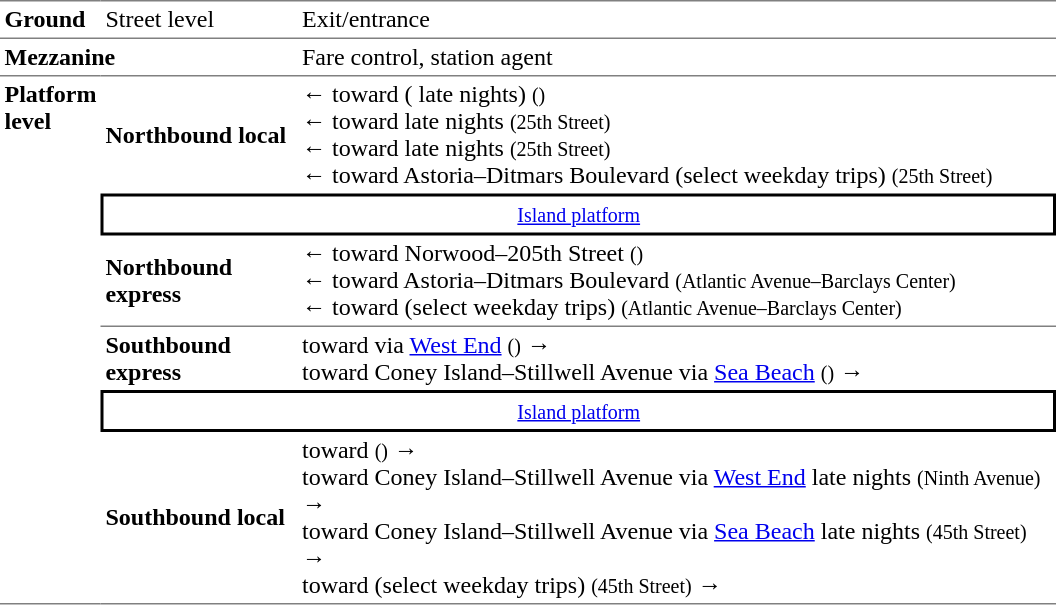<table table border=0 cellspacing=0 cellpadding=3>
<tr>
<td style="border-top:solid 1px gray;" width=50><strong>Ground</strong></td>
<td style="border-top:solid 1px gray;" width=125>Street level</td>
<td style="border-top:solid 1px gray;" width=500>Exit/entrance</td>
</tr>
<tr>
<td style="border-top:solid 1px gray;" colspan=2><strong>Mezzanine</strong></td>
<td style="border-top:solid 1px gray;">Fare control, station agent</td>
</tr>
<tr>
<td style="border-bottom:solid 1px gray;border-top:solid 1px gray;" rowspan=6 valign=top><strong>Platform<br>level</strong></td>
<td style="border-top:solid 1px gray;"><span><strong>Northbound local</strong></span></td>
<td style="border-top:solid 1px gray;">←  toward  ( late nights) <small>()</small><br>←  toward  late nights <small>(25th Street)</small><br>←  toward  late nights <small>(25th Street)</small><br>←  toward Astoria–Ditmars Boulevard (select weekday trips) <small>(25th Street)</small></td>
</tr>
<tr>
<td style="border-top:solid 2px black;border-right:solid 2px black;border-left:solid 2px black;border-bottom:solid 2px black;text-align:center;" colspan=2><small><a href='#'>Island platform</a></small></td>
</tr>
<tr>
<td style="border-bottom:solid 1px gray;"><span><strong>Northbound express</strong></span></td>
<td style="border-bottom:solid 1px gray;">←  toward Norwood–205th Street <small>()</small><br>←  toward Astoria–Ditmars Boulevard <small>(Atlantic Avenue–Barclays Center)</small><br>←  toward  (select weekday trips) <small>(Atlantic Avenue–Barclays Center)</small></td>
</tr>
<tr>
<td><span><strong>Southbound express</strong></span></td>
<td>  toward  via <a href='#'>West End</a> <small>()</small> →<br>  toward Coney Island–Stillwell Avenue via <a href='#'>Sea Beach</a> <small>()</small> →</td>
</tr>
<tr>
<td style="border-top:solid 2px black;border-right:solid 2px black;border-left:solid 2px black;border-bottom:solid 2px black;text-align:center;" colspan=2><small><a href='#'>Island platform</a></small></td>
</tr>
<tr>
<td style="border-bottom:solid 1px gray;"><span><strong>Southbound local</strong></span></td>
<td style="border-bottom:solid 1px gray;">  toward  <small>()</small> →<br>  toward Coney Island–Stillwell Avenue via <a href='#'>West End</a> late nights <small>(Ninth Avenue)</small> →<br>  toward Coney Island–Stillwell Avenue via <a href='#'>Sea Beach</a> late nights <small>(45th Street)</small> →<br>  toward  (select weekday trips) <small>(45th Street)</small> →</td>
</tr>
</table>
